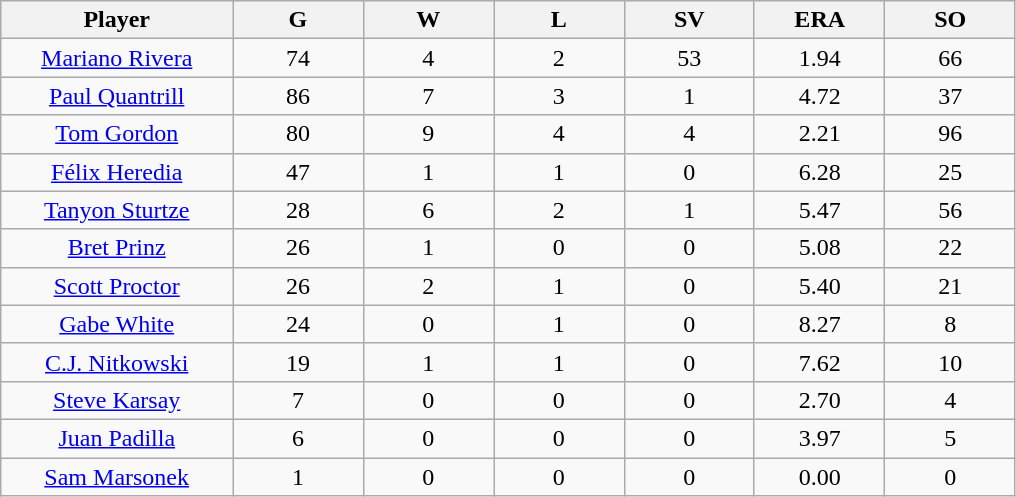<table class="wikitable sortable">
<tr>
<th width="16%">Player</th>
<th width="9%">G</th>
<th width="9%">W</th>
<th width="9%">L</th>
<th width="9%">SV</th>
<th width="9%">ERA</th>
<th width="9%">SO</th>
</tr>
<tr align=center>
<td><a href='#'>Mariano Rivera</a></td>
<td>74</td>
<td>4</td>
<td>2</td>
<td>53</td>
<td>1.94</td>
<td>66</td>
</tr>
<tr align=center>
<td><a href='#'>Paul Quantrill</a></td>
<td>86</td>
<td>7</td>
<td>3</td>
<td>1</td>
<td>4.72</td>
<td>37</td>
</tr>
<tr align=center>
<td><a href='#'>Tom Gordon</a></td>
<td>80</td>
<td>9</td>
<td>4</td>
<td>4</td>
<td>2.21</td>
<td>96</td>
</tr>
<tr align=center>
<td><a href='#'>Félix Heredia</a></td>
<td>47</td>
<td>1</td>
<td>1</td>
<td>0</td>
<td>6.28</td>
<td>25</td>
</tr>
<tr align=center>
<td><a href='#'>Tanyon Sturtze</a></td>
<td>28</td>
<td>6</td>
<td>2</td>
<td>1</td>
<td>5.47</td>
<td>56</td>
</tr>
<tr align=center>
<td><a href='#'>Bret Prinz</a></td>
<td>26</td>
<td>1</td>
<td>0</td>
<td>0</td>
<td>5.08</td>
<td>22</td>
</tr>
<tr align=center>
<td><a href='#'>Scott Proctor</a></td>
<td>26</td>
<td>2</td>
<td>1</td>
<td>0</td>
<td>5.40</td>
<td>21</td>
</tr>
<tr align=center>
<td><a href='#'>Gabe White</a></td>
<td>24</td>
<td>0</td>
<td>1</td>
<td>0</td>
<td>8.27</td>
<td>8</td>
</tr>
<tr align=center>
<td><a href='#'>C.J. Nitkowski</a></td>
<td>19</td>
<td>1</td>
<td>1</td>
<td>0</td>
<td>7.62</td>
<td>10</td>
</tr>
<tr align=center>
<td><a href='#'>Steve Karsay</a></td>
<td>7</td>
<td>0</td>
<td>0</td>
<td>0</td>
<td>2.70</td>
<td>4</td>
</tr>
<tr align=center>
<td><a href='#'>Juan Padilla</a></td>
<td>6</td>
<td>0</td>
<td>0</td>
<td>0</td>
<td>3.97</td>
<td>5</td>
</tr>
<tr align=center>
<td><a href='#'>Sam Marsonek</a></td>
<td>1</td>
<td>0</td>
<td>0</td>
<td>0</td>
<td>0.00</td>
<td>0</td>
</tr>
</table>
